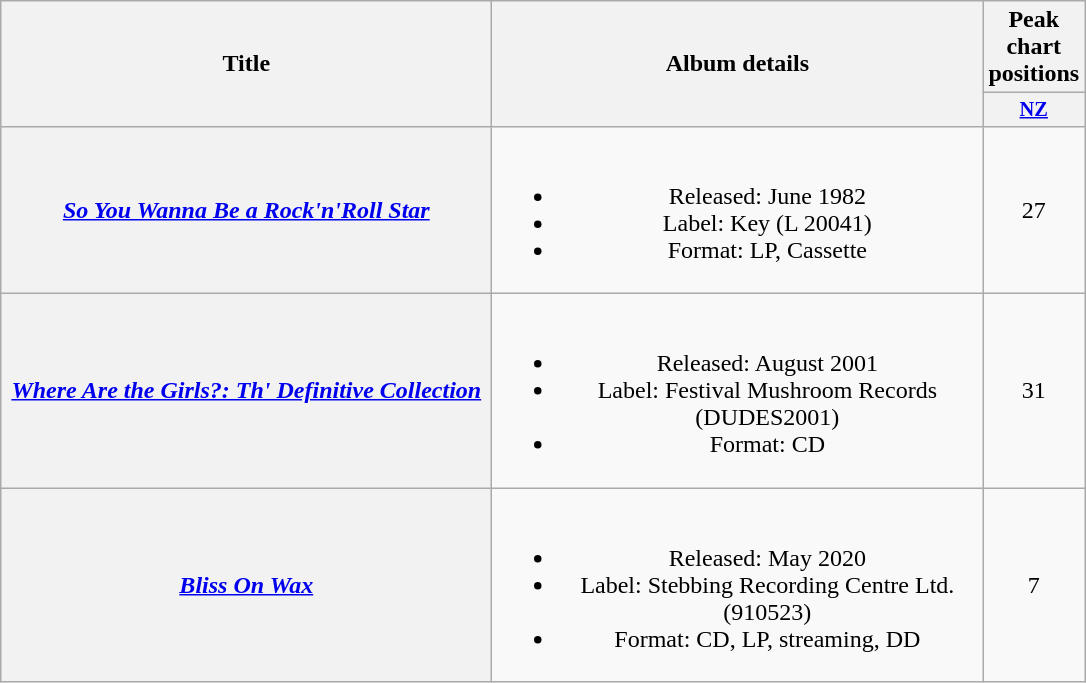<table class="wikitable plainrowheaders" style="text-align:center;" border="1">
<tr>
<th scope="col" rowspan="2" style="width:20em;">Title</th>
<th scope="col" rowspan="2" style="width:20em;">Album details</th>
<th scope="col" colspan="1">Peak chart<br>positions</th>
</tr>
<tr>
<th style="width:3em;font-size:85%"><a href='#'>NZ</a><br></th>
</tr>
<tr>
<th scope="row"><em><a href='#'>So You Wanna Be a Rock'n'Roll Star</a></em></th>
<td><br><ul><li>Released: June 1982</li><li>Label: Key (L 20041)</li><li>Format: LP, Cassette</li></ul></td>
<td>27</td>
</tr>
<tr>
<th scope="row"><em><a href='#'>Where Are the Girls?: Th' Definitive Collection</a></em></th>
<td><br><ul><li>Released: August 2001</li><li>Label: Festival Mushroom Records (DUDES2001)</li><li>Format: CD</li></ul></td>
<td>31</td>
</tr>
<tr>
<th scope="row"><em><a href='#'>Bliss On Wax</a></em></th>
<td><br><ul><li>Released: May 2020</li><li>Label: Stebbing Recording Centre Ltd. (910523)</li><li>Format: CD, LP, streaming, DD</li></ul></td>
<td>7</td>
</tr>
</table>
